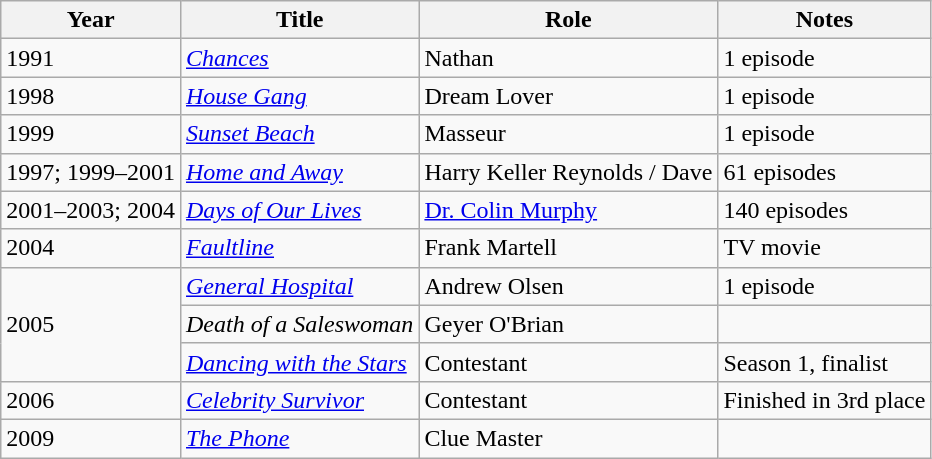<table class=wikitable>
<tr>
<th>Year</th>
<th>Title</th>
<th>Role</th>
<th>Notes</th>
</tr>
<tr>
<td>1991</td>
<td><em><a href='#'>Chances</a></em></td>
<td>Nathan</td>
<td>1 episode</td>
</tr>
<tr>
<td>1998</td>
<td><em><a href='#'>House Gang</a></em></td>
<td>Dream Lover</td>
<td>1 episode</td>
</tr>
<tr>
<td>1999</td>
<td><em><a href='#'>Sunset Beach</a></em></td>
<td>Masseur</td>
<td>1 episode</td>
</tr>
<tr>
<td>1997; 1999–2001</td>
<td><em><a href='#'>Home and Away</a></em></td>
<td>Harry Keller Reynolds / Dave</td>
<td>61 episodes</td>
</tr>
<tr>
<td>2001–2003; 2004</td>
<td><em><a href='#'>Days of Our Lives</a></em></td>
<td><a href='#'>Dr. Colin Murphy</a></td>
<td>140 episodes</td>
</tr>
<tr>
<td>2004</td>
<td><em><a href='#'>Faultline</a></em></td>
<td>Frank Martell</td>
<td>TV movie</td>
</tr>
<tr>
<td rowspan=3>2005</td>
<td><em><a href='#'>General Hospital</a></em></td>
<td>Andrew Olsen</td>
<td>1 episode</td>
</tr>
<tr>
<td><em>Death of a Saleswoman</em></td>
<td>Geyer O'Brian</td>
<td></td>
</tr>
<tr>
<td><em><a href='#'>Dancing with the Stars</a></em></td>
<td>Contestant</td>
<td>Season 1, finalist</td>
</tr>
<tr>
<td>2006</td>
<td><em><a href='#'>Celebrity Survivor</a></em></td>
<td>Contestant</td>
<td>Finished in 3rd place</td>
</tr>
<tr>
<td>2009</td>
<td><em><a href='#'>The Phone</a></em></td>
<td>Clue Master</td>
<td></td>
</tr>
</table>
